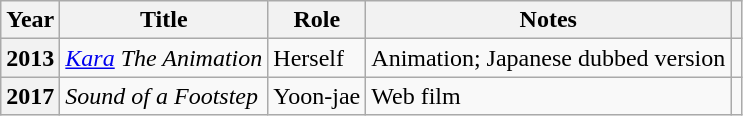<table class="wikitable plainrowheaders">
<tr>
<th scope="col">Year</th>
<th scope="col">Title</th>
<th scope="col">Role</th>
<th scope="col">Notes</th>
<th scope="col" class="unsortable"></th>
</tr>
<tr>
<th scope="row">2013</th>
<td><em><a href='#'>Kara</a> The Animation</em></td>
<td>Herself</td>
<td>Animation; Japanese dubbed version</td>
<td style="text-align:center"></td>
</tr>
<tr>
<th scope="row">2017</th>
<td><em>Sound of a Footstep</em></td>
<td>Yoon-jae</td>
<td>Web film</td>
<td style="text-align:center"></td>
</tr>
</table>
